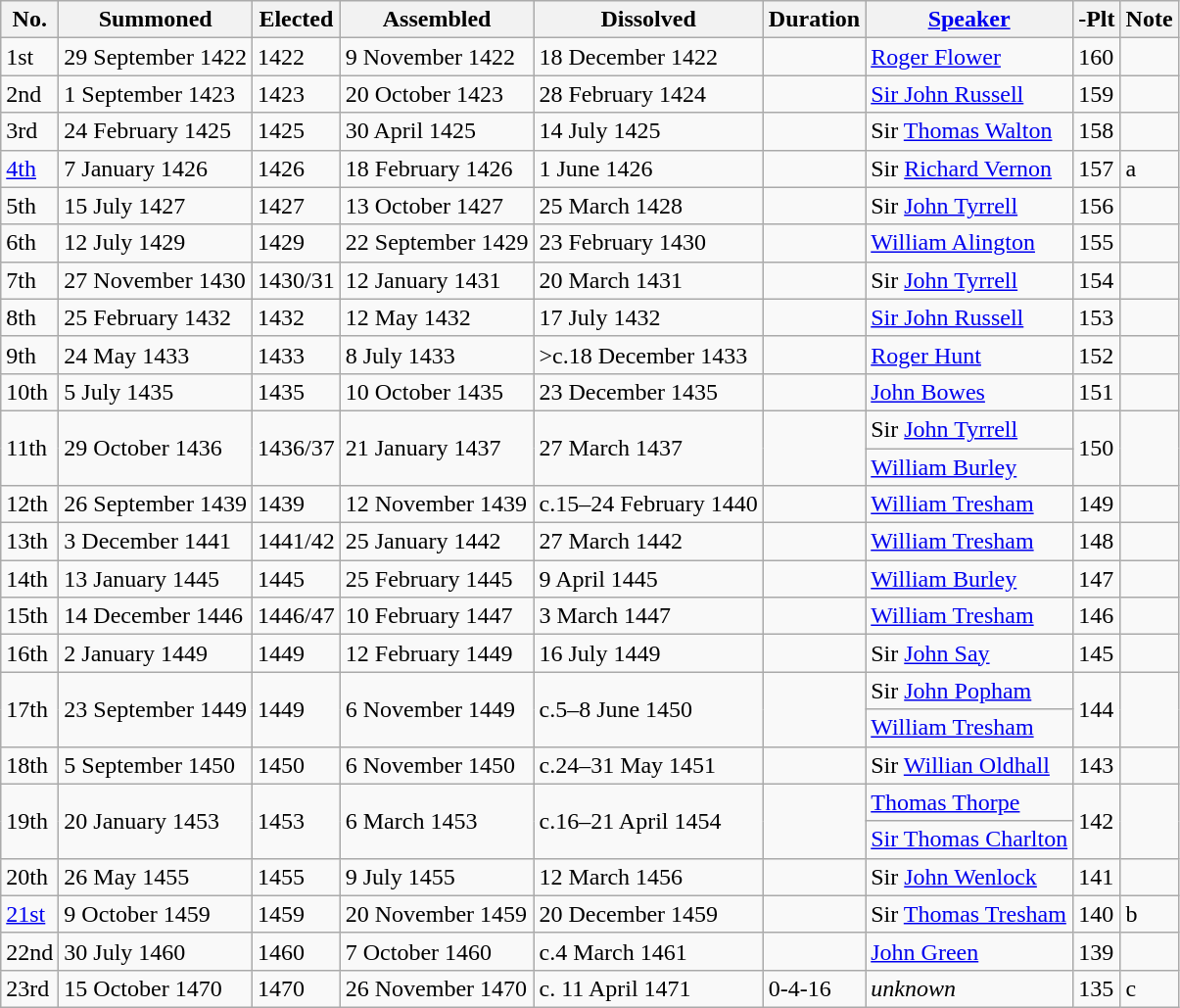<table class="wikitable">
<tr>
<th>No.</th>
<th>Summoned</th>
<th>Elected</th>
<th>Assembled</th>
<th>Dissolved</th>
<th>Duration</th>
<th><a href='#'>Speaker</a></th>
<th>-Plt</th>
<th>Note</th>
</tr>
<tr>
<td>1st</td>
<td>29 September 1422</td>
<td>1422</td>
<td>9 November 1422</td>
<td>18 December 1422</td>
<td></td>
<td><a href='#'>Roger Flower</a></td>
<td>160</td>
<td></td>
</tr>
<tr>
<td>2nd</td>
<td>1 September 1423</td>
<td>1423</td>
<td>20 October 1423</td>
<td>28 February 1424</td>
<td></td>
<td><a href='#'>Sir John Russell</a></td>
<td>159</td>
<td></td>
</tr>
<tr>
<td>3rd</td>
<td>24 February 1425</td>
<td>1425</td>
<td>30 April 1425</td>
<td>14 July 1425</td>
<td></td>
<td>Sir <a href='#'>Thomas Walton</a></td>
<td>158</td>
<td></td>
</tr>
<tr>
<td><a href='#'>4th</a></td>
<td>7 January 1426</td>
<td>1426</td>
<td>18 February 1426</td>
<td>1 June 1426</td>
<td></td>
<td>Sir <a href='#'>Richard Vernon</a></td>
<td>157</td>
<td>a</td>
</tr>
<tr>
<td>5th</td>
<td>15 July 1427</td>
<td>1427</td>
<td>13 October 1427</td>
<td>25 March 1428</td>
<td></td>
<td>Sir <a href='#'>John Tyrrell</a></td>
<td>156</td>
<td></td>
</tr>
<tr>
<td>6th</td>
<td>12 July 1429</td>
<td>1429</td>
<td>22 September 1429</td>
<td>23 February 1430</td>
<td></td>
<td><a href='#'>William Alington</a></td>
<td>155</td>
<td></td>
</tr>
<tr>
<td>7th</td>
<td>27 November 1430</td>
<td>1430/31</td>
<td>12 January 1431</td>
<td>20 March 1431</td>
<td></td>
<td>Sir <a href='#'>John Tyrrell</a></td>
<td>154</td>
<td></td>
</tr>
<tr>
<td>8th</td>
<td>25 February 1432</td>
<td>1432</td>
<td>12 May 1432</td>
<td>17 July 1432</td>
<td></td>
<td><a href='#'>Sir John Russell</a></td>
<td>153</td>
<td></td>
</tr>
<tr>
<td>9th</td>
<td>24 May 1433</td>
<td>1433</td>
<td>8 July 1433</td>
<td>>c.18 December 1433</td>
<td></td>
<td><a href='#'>Roger Hunt</a></td>
<td>152</td>
<td></td>
</tr>
<tr>
<td>10th</td>
<td>5 July 1435</td>
<td>1435</td>
<td>10 October 1435</td>
<td>23 December 1435</td>
<td></td>
<td><a href='#'>John Bowes</a></td>
<td>151</td>
<td></td>
</tr>
<tr>
<td rowspan="2">11th</td>
<td rowspan="2">29 October 1436</td>
<td rowspan="2">1436/37</td>
<td rowspan="2">21 January 1437</td>
<td rowspan="2">27 March 1437</td>
<td rowspan="2"></td>
<td>Sir <a href='#'>John Tyrrell</a></td>
<td rowspan="2">150</td>
<td rowspan="2"></td>
</tr>
<tr>
<td><a href='#'>William Burley</a></td>
</tr>
<tr>
<td>12th</td>
<td>26 September 1439</td>
<td>1439</td>
<td>12 November 1439</td>
<td>c.15–24 February 1440</td>
<td></td>
<td><a href='#'>William Tresham</a></td>
<td>149</td>
<td></td>
</tr>
<tr>
<td>13th</td>
<td>3 December 1441</td>
<td>1441/42</td>
<td>25 January 1442</td>
<td>27 March 1442</td>
<td></td>
<td><a href='#'>William Tresham</a></td>
<td>148</td>
<td></td>
</tr>
<tr>
<td>14th</td>
<td>13 January 1445</td>
<td>1445</td>
<td>25 February 1445</td>
<td>9 April 1445</td>
<td></td>
<td><a href='#'>William Burley</a></td>
<td>147</td>
<td></td>
</tr>
<tr>
<td>15th</td>
<td>14 December 1446</td>
<td>1446/47</td>
<td>10 February 1447</td>
<td>3 March 1447</td>
<td></td>
<td><a href='#'>William Tresham</a></td>
<td>146</td>
<td></td>
</tr>
<tr>
<td>16th</td>
<td>2 January 1449</td>
<td>1449</td>
<td>12 February 1449</td>
<td>16 July 1449</td>
<td></td>
<td>Sir <a href='#'>John Say</a></td>
<td>145</td>
<td></td>
</tr>
<tr>
<td rowspan="2">17th</td>
<td rowspan="2">23 September 1449</td>
<td rowspan="2">1449</td>
<td rowspan="2">6 November 1449</td>
<td rowspan="2">c.5–8 June 1450</td>
<td rowspan="2"></td>
<td>Sir <a href='#'>John Popham</a></td>
<td rowspan="2">144</td>
<td rowspan="2"></td>
</tr>
<tr>
<td><a href='#'>William Tresham</a></td>
</tr>
<tr>
<td>18th</td>
<td>5 September 1450</td>
<td>1450</td>
<td>6 November 1450</td>
<td>c.24–31 May 1451</td>
<td></td>
<td>Sir <a href='#'>Willian Oldhall</a></td>
<td>143</td>
<td></td>
</tr>
<tr>
<td rowspan="2">19th</td>
<td rowspan="2">20 January 1453</td>
<td rowspan="2">1453</td>
<td rowspan="2">6 March 1453</td>
<td rowspan="2">c.16–21 April 1454</td>
<td rowspan="2"></td>
<td><a href='#'>Thomas Thorpe</a></td>
<td rowspan="2">142</td>
<td rowspan="2"></td>
</tr>
<tr>
<td><a href='#'>Sir Thomas Charlton</a></td>
</tr>
<tr>
<td>20th</td>
<td>26 May 1455</td>
<td>1455</td>
<td>9 July 1455</td>
<td>12 March 1456</td>
<td></td>
<td>Sir <a href='#'>John Wenlock</a></td>
<td>141</td>
<td></td>
</tr>
<tr>
<td><a href='#'>21st</a></td>
<td>9 October 1459</td>
<td>1459</td>
<td>20 November 1459</td>
<td>20 December 1459</td>
<td></td>
<td>Sir <a href='#'>Thomas Tresham</a></td>
<td>140</td>
<td>b</td>
</tr>
<tr>
<td>22nd</td>
<td>30 July 1460</td>
<td>1460</td>
<td>7 October 1460</td>
<td>c.4 March 1461</td>
<td></td>
<td><a href='#'>John Green</a></td>
<td>139</td>
<td></td>
</tr>
<tr>
<td>23rd</td>
<td>15 October 1470</td>
<td>1470</td>
<td>26 November 1470</td>
<td>c. 11 April 1471</td>
<td>0-4-16</td>
<td><em>unknown</em></td>
<td>135</td>
<td>c</td>
</tr>
</table>
